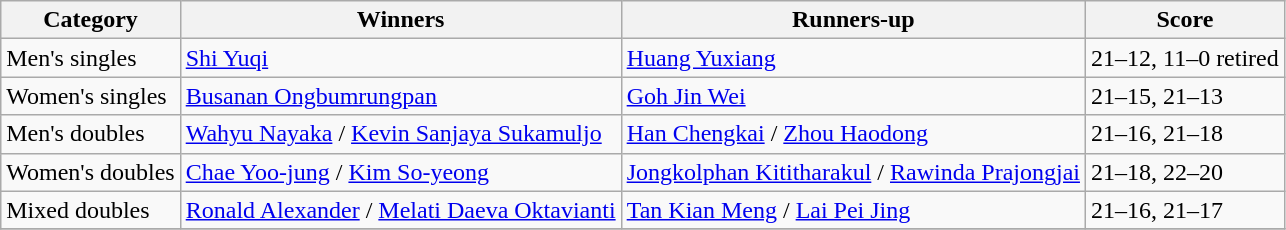<table class=wikitable style="white-space:nowrap;">
<tr>
<th>Category</th>
<th>Winners</th>
<th>Runners-up</th>
<th>Score</th>
</tr>
<tr>
<td>Men's singles</td>
<td> <a href='#'>Shi Yuqi</a></td>
<td> <a href='#'>Huang Yuxiang</a></td>
<td>21–12, 11–0 retired</td>
</tr>
<tr>
<td>Women's singles</td>
<td> <a href='#'>Busanan Ongbumrungpan</a></td>
<td> <a href='#'>Goh Jin Wei</a></td>
<td>21–15, 21–13</td>
</tr>
<tr>
<td>Men's doubles</td>
<td> <a href='#'>Wahyu Nayaka</a> / <a href='#'>Kevin Sanjaya Sukamuljo</a></td>
<td> <a href='#'>Han Chengkai</a> / <a href='#'>Zhou Haodong</a></td>
<td>21–16, 21–18</td>
</tr>
<tr>
<td>Women's doubles</td>
<td> <a href='#'>Chae Yoo-jung</a> / <a href='#'>Kim So-yeong</a></td>
<td> <a href='#'>Jongkolphan Kititharakul</a> / <a href='#'>Rawinda Prajongjai</a></td>
<td>21–18, 22–20</td>
</tr>
<tr>
<td>Mixed doubles</td>
<td> <a href='#'>Ronald Alexander</a> / <a href='#'>Melati Daeva Oktavianti</a></td>
<td> <a href='#'>Tan Kian Meng</a> / <a href='#'>Lai Pei Jing</a></td>
<td>21–16, 21–17</td>
</tr>
<tr>
</tr>
</table>
